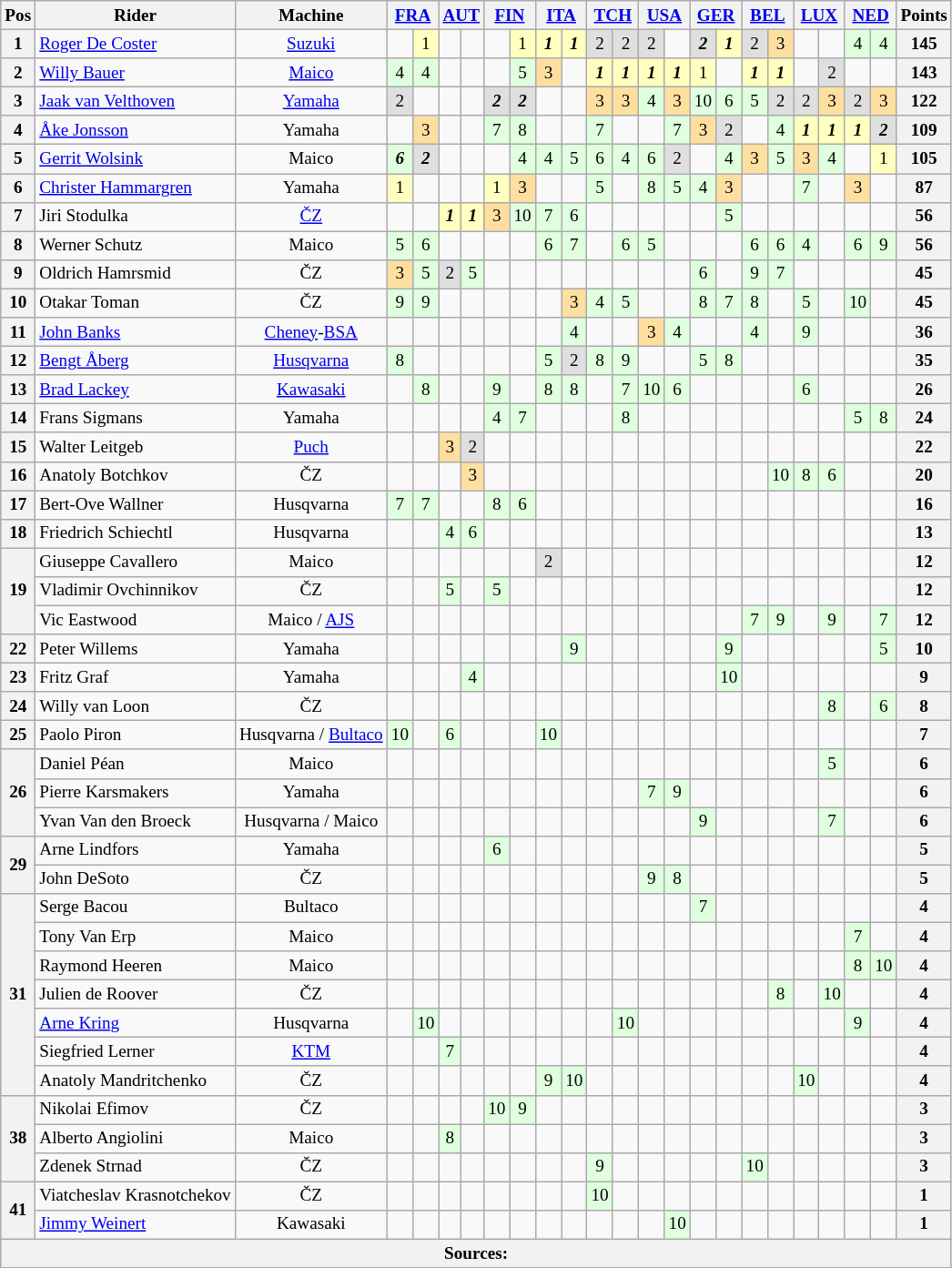<table class="wikitable" style="font-size: 80%; text-align:center">
<tr valign="top">
<th valign="middle">Pos</th>
<th valign="middle">Rider</th>
<th valign="middle">Machine</th>
<th colspan=2><a href='#'>FRA</a><br></th>
<th colspan=2><a href='#'>AUT</a><br></th>
<th colspan=2><a href='#'>FIN</a><br></th>
<th colspan=2><a href='#'>ITA</a><br></th>
<th colspan=2><a href='#'>TCH</a><br></th>
<th colspan=2><a href='#'>USA</a><br></th>
<th colspan=2><a href='#'>GER</a><br></th>
<th colspan=2><a href='#'>BEL</a><br></th>
<th colspan=2><a href='#'>LUX</a><br></th>
<th colspan=2><a href='#'>NED</a><br></th>
<th valign="middle">Points</th>
</tr>
<tr>
<th>1</th>
<td align=left> <a href='#'>Roger De Coster</a></td>
<td><a href='#'>Suzuki</a></td>
<td></td>
<td style="background:#ffffbf;">1</td>
<td></td>
<td></td>
<td></td>
<td style="background:#ffffbf;">1</td>
<td style="background:#ffffbf;"><strong><em>1</em></strong></td>
<td style="background:#ffffbf;"><strong><em>1</em></strong></td>
<td style="background:#dfdfdf;">2</td>
<td style="background:#dfdfdf;">2</td>
<td style="background:#dfdfdf;">2</td>
<td></td>
<td style="background:#dfdfdf;"><strong><em>2</em></strong></td>
<td style="background:#ffffbf;"><strong><em>1</em></strong></td>
<td style="background:#dfdfdf;">2</td>
<td style="background:#ffdf9f;">3</td>
<td></td>
<td></td>
<td style="background:#dfffdf;">4</td>
<td style="background:#dfffdf;">4</td>
<th>145</th>
</tr>
<tr>
<th>2</th>
<td align=left> <a href='#'>Willy Bauer</a></td>
<td><a href='#'>Maico</a></td>
<td style="background:#dfffdf;">4</td>
<td style="background:#dfffdf;">4</td>
<td></td>
<td></td>
<td></td>
<td style="background:#dfffdf;">5</td>
<td style="background:#ffdf9f;">3</td>
<td></td>
<td style="background:#ffffbf;"><strong><em>1</em></strong></td>
<td style="background:#ffffbf;"><strong><em>1</em></strong></td>
<td style="background:#ffffbf;"><strong><em>1</em></strong></td>
<td style="background:#ffffbf;"><strong><em>1</em></strong></td>
<td style="background:#ffffbf;">1</td>
<td></td>
<td style="background:#ffffbf;"><strong><em>1</em></strong></td>
<td style="background:#ffffbf;"><strong><em>1</em></strong></td>
<td></td>
<td style="background:#dfdfdf;">2</td>
<td></td>
<td></td>
<th>143</th>
</tr>
<tr>
<th>3</th>
<td align=left> <a href='#'>Jaak van Velthoven</a></td>
<td><a href='#'>Yamaha</a></td>
<td style="background:#dfdfdf;">2</td>
<td></td>
<td></td>
<td></td>
<td style="background:#dfdfdf;"><strong><em>2</em></strong></td>
<td style="background:#dfdfdf;"><strong><em>2</em></strong></td>
<td></td>
<td></td>
<td style="background:#ffdf9f;">3</td>
<td style="background:#ffdf9f;">3</td>
<td style="background:#dfffdf;">4</td>
<td style="background:#ffdf9f;">3</td>
<td style="background:#dfffdf;">10</td>
<td style="background:#dfffdf;">6</td>
<td style="background:#dfffdf;">5</td>
<td style="background:#dfdfdf;">2</td>
<td style="background:#dfdfdf;">2</td>
<td style="background:#ffdf9f;">3</td>
<td style="background:#dfdfdf;">2</td>
<td style="background:#ffdf9f;">3</td>
<th>122</th>
</tr>
<tr>
<th>4</th>
<td align=left> <a href='#'>Åke Jonsson</a></td>
<td>Yamaha</td>
<td></td>
<td style="background:#ffdf9f;">3</td>
<td></td>
<td></td>
<td style="background:#dfffdf;">7</td>
<td style="background:#dfffdf;">8</td>
<td></td>
<td></td>
<td style="background:#dfffdf;">7</td>
<td></td>
<td></td>
<td style="background:#dfffdf;">7</td>
<td style="background:#ffdf9f;">3</td>
<td style="background:#dfdfdf;">2</td>
<td></td>
<td style="background:#dfffdf;">4</td>
<td style="background:#ffffbf;"><strong><em>1</em></strong></td>
<td style="background:#ffffbf;"><strong><em>1</em></strong></td>
<td style="background:#ffffbf;"><strong><em>1</em></strong></td>
<td style="background:#dfdfdf;"><strong><em>2</em></strong></td>
<th>109</th>
</tr>
<tr>
<th>5</th>
<td align=left> <a href='#'>Gerrit Wolsink</a></td>
<td>Maico</td>
<td style="background:#dfffdf;"><strong><em>6</em></strong></td>
<td style="background:#dfdfdf;"><strong><em>2</em></strong></td>
<td></td>
<td></td>
<td></td>
<td style="background:#dfffdf;">4</td>
<td style="background:#dfffdf;">4</td>
<td style="background:#dfffdf;">5</td>
<td style="background:#dfffdf;">6</td>
<td style="background:#dfffdf;">4</td>
<td style="background:#dfffdf;">6</td>
<td style="background:#dfdfdf;">2</td>
<td></td>
<td style="background:#dfffdf;">4</td>
<td style="background:#ffdf9f;">3</td>
<td style="background:#dfffdf;">5</td>
<td style="background:#ffdf9f;">3</td>
<td style="background:#dfffdf;">4</td>
<td></td>
<td style="background:#ffffbf;">1</td>
<th>105</th>
</tr>
<tr>
<th>6</th>
<td align=left> <a href='#'>Christer Hammargren</a></td>
<td>Yamaha</td>
<td style="background:#ffffbf;">1</td>
<td></td>
<td></td>
<td></td>
<td style="background:#ffffbf;">1</td>
<td style="background:#ffdf9f;">3</td>
<td></td>
<td></td>
<td style="background:#dfffdf;">5</td>
<td></td>
<td style="background:#dfffdf;">8</td>
<td style="background:#dfffdf;">5</td>
<td style="background:#dfffdf;">4</td>
<td style="background:#ffdf9f;">3</td>
<td></td>
<td></td>
<td style="background:#dfffdf;">7</td>
<td></td>
<td style="background:#ffdf9f;">3</td>
<td></td>
<th>87</th>
</tr>
<tr>
<th>7</th>
<td align=left> Jiri Stodulka</td>
<td><a href='#'>ČZ</a></td>
<td></td>
<td></td>
<td style="background:#ffffbf;"><strong><em>1</em></strong></td>
<td style="background:#ffffbf;"><strong><em>1</em></strong></td>
<td style="background:#ffdf9f;">3</td>
<td style="background:#dfffdf;">10</td>
<td style="background:#dfffdf;">7</td>
<td style="background:#dfffdf;">6</td>
<td></td>
<td></td>
<td></td>
<td></td>
<td></td>
<td style="background:#dfffdf;">5</td>
<td></td>
<td></td>
<td></td>
<td></td>
<td></td>
<td></td>
<th>56</th>
</tr>
<tr>
<th>8</th>
<td align=left> Werner Schutz</td>
<td>Maico</td>
<td style="background:#dfffdf;">5</td>
<td style="background:#dfffdf;">6</td>
<td></td>
<td></td>
<td></td>
<td></td>
<td style="background:#dfffdf;">6</td>
<td style="background:#dfffdf;">7</td>
<td></td>
<td style="background:#dfffdf;">6</td>
<td style="background:#dfffdf;">5</td>
<td></td>
<td></td>
<td></td>
<td style="background:#dfffdf;">6</td>
<td style="background:#dfffdf;">6</td>
<td style="background:#dfffdf;">4</td>
<td></td>
<td style="background:#dfffdf;">6</td>
<td style="background:#dfffdf;">9</td>
<th>56</th>
</tr>
<tr>
<th>9</th>
<td align=left> Oldrich Hamrsmid</td>
<td>ČZ</td>
<td style="background:#ffdf9f;">3</td>
<td style="background:#dfffdf;">5</td>
<td style="background:#dfdfdf;">2</td>
<td style="background:#dfffdf;">5</td>
<td></td>
<td></td>
<td></td>
<td></td>
<td></td>
<td></td>
<td></td>
<td></td>
<td style="background:#dfffdf;">6</td>
<td></td>
<td style="background:#dfffdf;">9</td>
<td style="background:#dfffdf;">7</td>
<td></td>
<td></td>
<td></td>
<td></td>
<th>45</th>
</tr>
<tr>
<th>10</th>
<td align=left> Otakar Toman</td>
<td>ČZ</td>
<td style="background:#dfffdf;">9</td>
<td style="background:#dfffdf;">9</td>
<td></td>
<td></td>
<td></td>
<td></td>
<td></td>
<td style="background:#ffdf9f;">3</td>
<td style="background:#dfffdf;">4</td>
<td style="background:#dfffdf;">5</td>
<td></td>
<td></td>
<td style="background:#dfffdf;">8</td>
<td style="background:#dfffdf;">7</td>
<td style="background:#dfffdf;">8</td>
<td></td>
<td style="background:#dfffdf;">5</td>
<td></td>
<td style="background:#dfffdf;">10</td>
<td></td>
<th>45</th>
</tr>
<tr>
<th>11</th>
<td align=left> <a href='#'>John Banks</a></td>
<td><a href='#'>Cheney</a>-<a href='#'>BSA</a></td>
<td></td>
<td></td>
<td></td>
<td></td>
<td></td>
<td></td>
<td></td>
<td style="background:#dfffdf;">4</td>
<td></td>
<td></td>
<td style="background:#ffdf9f;">3</td>
<td style="background:#dfffdf;">4</td>
<td></td>
<td></td>
<td style="background:#dfffdf;">4</td>
<td></td>
<td style="background:#dfffdf;">9</td>
<td></td>
<td></td>
<td></td>
<th>36</th>
</tr>
<tr>
<th>12</th>
<td align=left> <a href='#'>Bengt Åberg</a></td>
<td><a href='#'>Husqvarna</a></td>
<td style="background:#dfffdf;">8</td>
<td></td>
<td></td>
<td></td>
<td></td>
<td></td>
<td style="background:#dfffdf;">5</td>
<td style="background:#dfdfdf;">2</td>
<td style="background:#dfffdf;">8</td>
<td style="background:#dfffdf;">9</td>
<td></td>
<td></td>
<td style="background:#dfffdf;">5</td>
<td style="background:#dfffdf;">8</td>
<td></td>
<td></td>
<td></td>
<td></td>
<td></td>
<td></td>
<th>35</th>
</tr>
<tr>
<th>13</th>
<td align=left> <a href='#'>Brad Lackey</a></td>
<td><a href='#'>Kawasaki</a></td>
<td></td>
<td style="background:#dfffdf;">8</td>
<td></td>
<td></td>
<td style="background:#dfffdf;">9</td>
<td></td>
<td style="background:#dfffdf;">8</td>
<td style="background:#dfffdf;">8</td>
<td></td>
<td style="background:#dfffdf;">7</td>
<td style="background:#dfffdf;">10</td>
<td style="background:#dfffdf;">6</td>
<td></td>
<td></td>
<td></td>
<td></td>
<td style="background:#dfffdf;">6</td>
<td></td>
<td></td>
<td></td>
<th>26</th>
</tr>
<tr>
<th>14</th>
<td align=left> Frans Sigmans</td>
<td>Yamaha</td>
<td></td>
<td></td>
<td></td>
<td></td>
<td style="background:#dfffdf;">4</td>
<td style="background:#dfffdf;">7</td>
<td></td>
<td></td>
<td></td>
<td style="background:#dfffdf;">8</td>
<td></td>
<td></td>
<td></td>
<td></td>
<td></td>
<td></td>
<td></td>
<td></td>
<td style="background:#dfffdf;">5</td>
<td style="background:#dfffdf;">8</td>
<th>24</th>
</tr>
<tr>
<th>15</th>
<td align=left> Walter Leitgeb</td>
<td><a href='#'>Puch</a></td>
<td></td>
<td></td>
<td style="background:#ffdf9f;">3</td>
<td style="background:#dfdfdf;">2</td>
<td></td>
<td></td>
<td></td>
<td></td>
<td></td>
<td></td>
<td></td>
<td></td>
<td></td>
<td></td>
<td></td>
<td></td>
<td></td>
<td></td>
<td></td>
<td></td>
<th>22</th>
</tr>
<tr>
<th>16</th>
<td align=left> Anatoly Botchkov</td>
<td>ČZ</td>
<td></td>
<td></td>
<td></td>
<td style="background:#ffdf9f;">3</td>
<td></td>
<td></td>
<td></td>
<td></td>
<td></td>
<td></td>
<td></td>
<td></td>
<td></td>
<td></td>
<td></td>
<td style="background:#dfffdf;">10</td>
<td style="background:#dfffdf;">8</td>
<td style="background:#dfffdf;">6</td>
<td></td>
<td></td>
<th>20</th>
</tr>
<tr>
<th>17</th>
<td align=left> Bert-Ove Wallner</td>
<td>Husqvarna</td>
<td style="background:#dfffdf;">7</td>
<td style="background:#dfffdf;">7</td>
<td></td>
<td></td>
<td style="background:#dfffdf;">8</td>
<td style="background:#dfffdf;">6</td>
<td></td>
<td></td>
<td></td>
<td></td>
<td></td>
<td></td>
<td></td>
<td></td>
<td></td>
<td></td>
<td></td>
<td></td>
<td></td>
<td></td>
<th>16</th>
</tr>
<tr>
<th>18</th>
<td align=left> Friedrich Schiechtl</td>
<td>Husqvarna</td>
<td></td>
<td></td>
<td style="background:#dfffdf;">4</td>
<td style="background:#dfffdf;">6</td>
<td></td>
<td></td>
<td></td>
<td></td>
<td></td>
<td></td>
<td></td>
<td></td>
<td></td>
<td></td>
<td></td>
<td></td>
<td></td>
<td></td>
<td></td>
<td></td>
<th>13</th>
</tr>
<tr>
<th rowspan=3>19</th>
<td align=left> Giuseppe Cavallero</td>
<td>Maico</td>
<td></td>
<td></td>
<td></td>
<td></td>
<td></td>
<td></td>
<td style="background:#dfdfdf;">2</td>
<td></td>
<td></td>
<td></td>
<td></td>
<td></td>
<td></td>
<td></td>
<td></td>
<td></td>
<td></td>
<td></td>
<td></td>
<td></td>
<th>12</th>
</tr>
<tr>
<td align=left> Vladimir Ovchinnikov</td>
<td>ČZ</td>
<td></td>
<td></td>
<td style="background:#dfffdf;">5</td>
<td></td>
<td style="background:#dfffdf;">5</td>
<td></td>
<td></td>
<td></td>
<td></td>
<td></td>
<td></td>
<td></td>
<td></td>
<td></td>
<td></td>
<td></td>
<td></td>
<td></td>
<td></td>
<td></td>
<th>12</th>
</tr>
<tr>
<td align=left> Vic Eastwood</td>
<td>Maico / <a href='#'>AJS</a></td>
<td></td>
<td></td>
<td></td>
<td></td>
<td></td>
<td></td>
<td></td>
<td></td>
<td></td>
<td></td>
<td></td>
<td></td>
<td></td>
<td></td>
<td style="background:#dfffdf;">7</td>
<td style="background:#dfffdf;">9</td>
<td></td>
<td style="background:#dfffdf;">9</td>
<td></td>
<td style="background:#dfffdf;">7</td>
<th>12</th>
</tr>
<tr>
<th>22</th>
<td align=left> Peter Willems</td>
<td>Yamaha</td>
<td></td>
<td></td>
<td></td>
<td></td>
<td></td>
<td></td>
<td></td>
<td style="background:#dfffdf;">9</td>
<td></td>
<td></td>
<td></td>
<td></td>
<td></td>
<td style="background:#dfffdf;">9</td>
<td></td>
<td></td>
<td></td>
<td></td>
<td></td>
<td style="background:#dfffdf;">5</td>
<th>10</th>
</tr>
<tr>
<th>23</th>
<td align=left> Fritz Graf</td>
<td>Yamaha</td>
<td></td>
<td></td>
<td></td>
<td style="background:#dfffdf;">4</td>
<td></td>
<td></td>
<td></td>
<td></td>
<td></td>
<td></td>
<td></td>
<td></td>
<td></td>
<td style="background:#dfffdf;">10</td>
<td></td>
<td></td>
<td></td>
<td></td>
<td></td>
<td></td>
<th>9</th>
</tr>
<tr>
<th>24</th>
<td align=left> Willy van Loon</td>
<td>ČZ</td>
<td></td>
<td></td>
<td></td>
<td></td>
<td></td>
<td></td>
<td></td>
<td></td>
<td></td>
<td></td>
<td></td>
<td></td>
<td></td>
<td></td>
<td></td>
<td></td>
<td></td>
<td style="background:#dfffdf;">8</td>
<td></td>
<td style="background:#dfffdf;">6</td>
<th>8</th>
</tr>
<tr>
<th>25</th>
<td align=left> Paolo Piron</td>
<td>Husqvarna / <a href='#'>Bultaco</a></td>
<td style="background:#dfffdf;">10</td>
<td></td>
<td style="background:#dfffdf;">6</td>
<td></td>
<td></td>
<td></td>
<td style="background:#dfffdf;">10</td>
<td></td>
<td></td>
<td></td>
<td></td>
<td></td>
<td></td>
<td></td>
<td></td>
<td></td>
<td></td>
<td></td>
<td></td>
<td></td>
<th>7</th>
</tr>
<tr>
<th rowspan=3>26</th>
<td align=left> Daniel Péan</td>
<td>Maico</td>
<td></td>
<td></td>
<td></td>
<td></td>
<td></td>
<td></td>
<td></td>
<td></td>
<td></td>
<td></td>
<td></td>
<td></td>
<td></td>
<td></td>
<td></td>
<td></td>
<td></td>
<td style="background:#dfffdf;">5</td>
<td></td>
<td></td>
<th>6</th>
</tr>
<tr>
<td align=left> Pierre Karsmakers</td>
<td>Yamaha</td>
<td></td>
<td></td>
<td></td>
<td></td>
<td></td>
<td></td>
<td></td>
<td></td>
<td></td>
<td></td>
<td style="background:#dfffdf;">7</td>
<td style="background:#dfffdf;">9</td>
<td></td>
<td></td>
<td></td>
<td></td>
<td></td>
<td></td>
<td></td>
<td></td>
<th>6</th>
</tr>
<tr>
<td align=left> Yvan Van den Broeck</td>
<td>Husqvarna / Maico</td>
<td></td>
<td></td>
<td></td>
<td></td>
<td></td>
<td></td>
<td></td>
<td></td>
<td></td>
<td></td>
<td></td>
<td></td>
<td style="background:#dfffdf;">9</td>
<td></td>
<td></td>
<td></td>
<td></td>
<td style="background:#dfffdf;">7</td>
<td></td>
<td></td>
<th>6</th>
</tr>
<tr>
<th rowspan=2>29</th>
<td align=left> Arne Lindfors</td>
<td>Yamaha</td>
<td></td>
<td></td>
<td></td>
<td></td>
<td style="background:#dfffdf;">6</td>
<td></td>
<td></td>
<td></td>
<td></td>
<td></td>
<td></td>
<td></td>
<td></td>
<td></td>
<td></td>
<td></td>
<td></td>
<td></td>
<td></td>
<td></td>
<th>5</th>
</tr>
<tr>
<td align=left> John DeSoto</td>
<td>ČZ</td>
<td></td>
<td></td>
<td></td>
<td></td>
<td></td>
<td></td>
<td></td>
<td></td>
<td></td>
<td></td>
<td style="background:#dfffdf;">9</td>
<td style="background:#dfffdf;">8</td>
<td></td>
<td></td>
<td></td>
<td></td>
<td></td>
<td></td>
<td></td>
<td></td>
<th>5</th>
</tr>
<tr>
<th rowspan=7>31</th>
<td align=left> Serge Bacou</td>
<td>Bultaco</td>
<td></td>
<td></td>
<td></td>
<td></td>
<td></td>
<td></td>
<td></td>
<td></td>
<td></td>
<td></td>
<td></td>
<td></td>
<td style="background:#dfffdf;">7</td>
<td></td>
<td></td>
<td></td>
<td></td>
<td></td>
<td></td>
<td></td>
<th>4</th>
</tr>
<tr>
<td align=left> Tony Van Erp</td>
<td>Maico</td>
<td></td>
<td></td>
<td></td>
<td></td>
<td></td>
<td></td>
<td></td>
<td></td>
<td></td>
<td></td>
<td></td>
<td></td>
<td></td>
<td></td>
<td></td>
<td></td>
<td></td>
<td></td>
<td style="background:#dfffdf;">7</td>
<td></td>
<th>4</th>
</tr>
<tr>
<td align=left> Raymond Heeren</td>
<td>Maico</td>
<td></td>
<td></td>
<td></td>
<td></td>
<td></td>
<td></td>
<td></td>
<td></td>
<td></td>
<td></td>
<td></td>
<td></td>
<td></td>
<td></td>
<td></td>
<td></td>
<td></td>
<td></td>
<td style="background:#dfffdf;">8</td>
<td style="background:#dfffdf;">10</td>
<th>4</th>
</tr>
<tr>
<td align=left> Julien de Roover</td>
<td>ČZ</td>
<td></td>
<td></td>
<td></td>
<td></td>
<td></td>
<td></td>
<td></td>
<td></td>
<td></td>
<td></td>
<td></td>
<td></td>
<td></td>
<td></td>
<td></td>
<td style="background:#dfffdf;">8</td>
<td></td>
<td style="background:#dfffdf;">10</td>
<td></td>
<td></td>
<th>4</th>
</tr>
<tr>
<td align=left> <a href='#'>Arne Kring</a></td>
<td>Husqvarna</td>
<td></td>
<td style="background:#dfffdf;">10</td>
<td></td>
<td></td>
<td></td>
<td></td>
<td></td>
<td></td>
<td></td>
<td style="background:#dfffdf;">10</td>
<td></td>
<td></td>
<td></td>
<td></td>
<td></td>
<td></td>
<td></td>
<td></td>
<td style="background:#dfffdf;">9</td>
<td></td>
<th>4</th>
</tr>
<tr>
<td align=left> Siegfried Lerner</td>
<td><a href='#'>KTM</a></td>
<td></td>
<td></td>
<td style="background:#dfffdf;">7</td>
<td></td>
<td></td>
<td></td>
<td></td>
<td></td>
<td></td>
<td></td>
<td></td>
<td></td>
<td></td>
<td></td>
<td></td>
<td></td>
<td></td>
<td></td>
<td></td>
<td></td>
<th>4</th>
</tr>
<tr>
<td align=left> Anatoly Mandritchenko</td>
<td>ČZ</td>
<td></td>
<td></td>
<td></td>
<td></td>
<td></td>
<td></td>
<td style="background:#dfffdf;">9</td>
<td style="background:#dfffdf;">10</td>
<td></td>
<td></td>
<td></td>
<td></td>
<td></td>
<td></td>
<td></td>
<td></td>
<td style="background:#dfffdf;">10</td>
<td></td>
<td></td>
<td></td>
<th>4</th>
</tr>
<tr>
<th rowspan=3>38</th>
<td align=left> Nikolai Efimov</td>
<td>ČZ</td>
<td></td>
<td></td>
<td></td>
<td></td>
<td style="background:#dfffdf;">10</td>
<td style="background:#dfffdf;">9</td>
<td></td>
<td></td>
<td></td>
<td></td>
<td></td>
<td></td>
<td></td>
<td></td>
<td></td>
<td></td>
<td></td>
<td></td>
<td></td>
<td></td>
<th>3</th>
</tr>
<tr>
<td align=left> Alberto Angiolini</td>
<td>Maico</td>
<td></td>
<td></td>
<td style="background:#dfffdf;">8</td>
<td></td>
<td></td>
<td></td>
<td></td>
<td></td>
<td></td>
<td></td>
<td></td>
<td></td>
<td></td>
<td></td>
<td></td>
<td></td>
<td></td>
<td></td>
<td></td>
<td></td>
<th>3</th>
</tr>
<tr>
<td align=left> Zdenek Strnad</td>
<td>ČZ</td>
<td></td>
<td></td>
<td></td>
<td></td>
<td></td>
<td></td>
<td></td>
<td></td>
<td style="background:#dfffdf;">9</td>
<td></td>
<td></td>
<td></td>
<td></td>
<td></td>
<td style="background:#dfffdf;">10</td>
<td></td>
<td></td>
<td></td>
<td></td>
<td></td>
<th>3</th>
</tr>
<tr>
<th rowspan=2>41</th>
<td align=left> Viatcheslav Krasnotchekov</td>
<td>ČZ</td>
<td></td>
<td></td>
<td></td>
<td></td>
<td></td>
<td></td>
<td></td>
<td></td>
<td style="background:#dfffdf;">10</td>
<td></td>
<td></td>
<td></td>
<td></td>
<td></td>
<td></td>
<td></td>
<td></td>
<td></td>
<td></td>
<td></td>
<th>1</th>
</tr>
<tr>
<td align=left> <a href='#'>Jimmy Weinert</a></td>
<td>Kawasaki</td>
<td></td>
<td></td>
<td></td>
<td></td>
<td></td>
<td></td>
<td></td>
<td></td>
<td></td>
<td></td>
<td></td>
<td style="background:#dfffdf;">10</td>
<td></td>
<td></td>
<td></td>
<td></td>
<td></td>
<td></td>
<td></td>
<td></td>
<th>1</th>
</tr>
<tr>
<th colspan=24>Sources:</th>
</tr>
</table>
